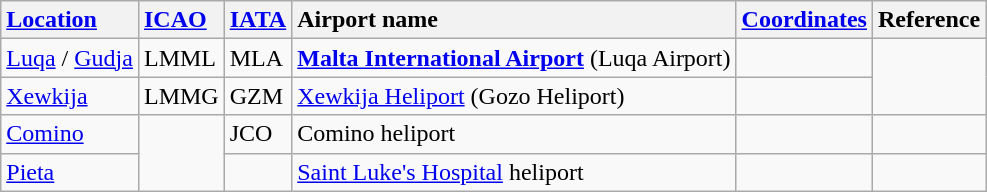<table class="wikitable sortable">
<tr valign="baseline">
<th style="text-align:left; white-space:nowrap;"><a href='#'>Location</a></th>
<th style="text-align:left;"><a href='#'>ICAO</a></th>
<th style="text-align:left;"><a href='#'>IATA</a></th>
<th style="text-align:left; white-space:nowrap;">Airport name</th>
<th style="text-align:left;"><a href='#'>Coordinates</a></th>
<th>Reference</th>
</tr>
<tr valign="top">
<td><a href='#'>Luqa</a> / <a href='#'>Gudja</a></td>
<td>LMML</td>
<td>MLA</td>
<td><strong><a href='#'>Malta International Airport</a></strong> (Luqa Airport)</td>
<td><small></small></td>
<td rowspan="2"></td>
</tr>
<tr valign="top">
<td><a href='#'>Xewkija</a></td>
<td>LMMG</td>
<td>GZM</td>
<td><a href='#'>Xewkija Heliport</a> (Gozo Heliport)</td>
<td><small></small></td>
</tr>
<tr valign="top">
<td><a href='#'>Comino</a></td>
<td rowspan="2"></td>
<td>JCO</td>
<td>Comino heliport</td>
<td><small></small></td>
<td></td>
</tr>
<tr>
<td><a href='#'>Pieta</a></td>
<td></td>
<td><a href='#'>Saint Luke's Hospital</a> heliport</td>
<td></td>
<td></td>
</tr>
</table>
